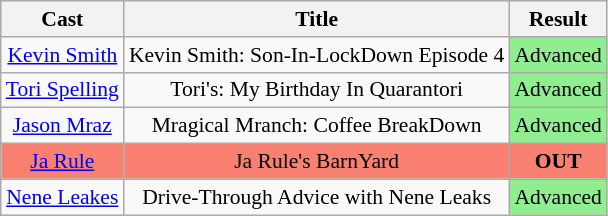<table class="wikitable" style="font-size:90%;">
<tr>
<th>Cast</th>
<th>Title</th>
<th>Result</th>
</tr>
<tr align="center">
<td><a href='#'>Kevin Smith</a></td>
<td>Kevin Smith: Son-In-LockDown Episode 4</td>
<td style="background:lightgreen;">Advanced</td>
</tr>
<tr align="center">
<td><a href='#'>Tori Spelling</a></td>
<td>Tori's: My Birthday In Quarantori</td>
<td style="background:lightgreen;">Advanced</td>
</tr>
<tr align="center">
<td><a href='#'>Jason Mraz</a></td>
<td>Mragical Mranch: Coffee BreakDown</td>
<td style="background:lightgreen;">Advanced</td>
</tr>
<tr align="center" style="background:salmon;">
<td><a href='#'>Ja Rule</a></td>
<td>Ja Rule's BarnYard</td>
<td><strong>OUT</strong></td>
</tr>
<tr align="center">
<td><a href='#'>Nene Leakes</a></td>
<td>Drive-Through Advice with Nene Leaks</td>
<td style="background:lightgreen;">Advanced</td>
</tr>
</table>
